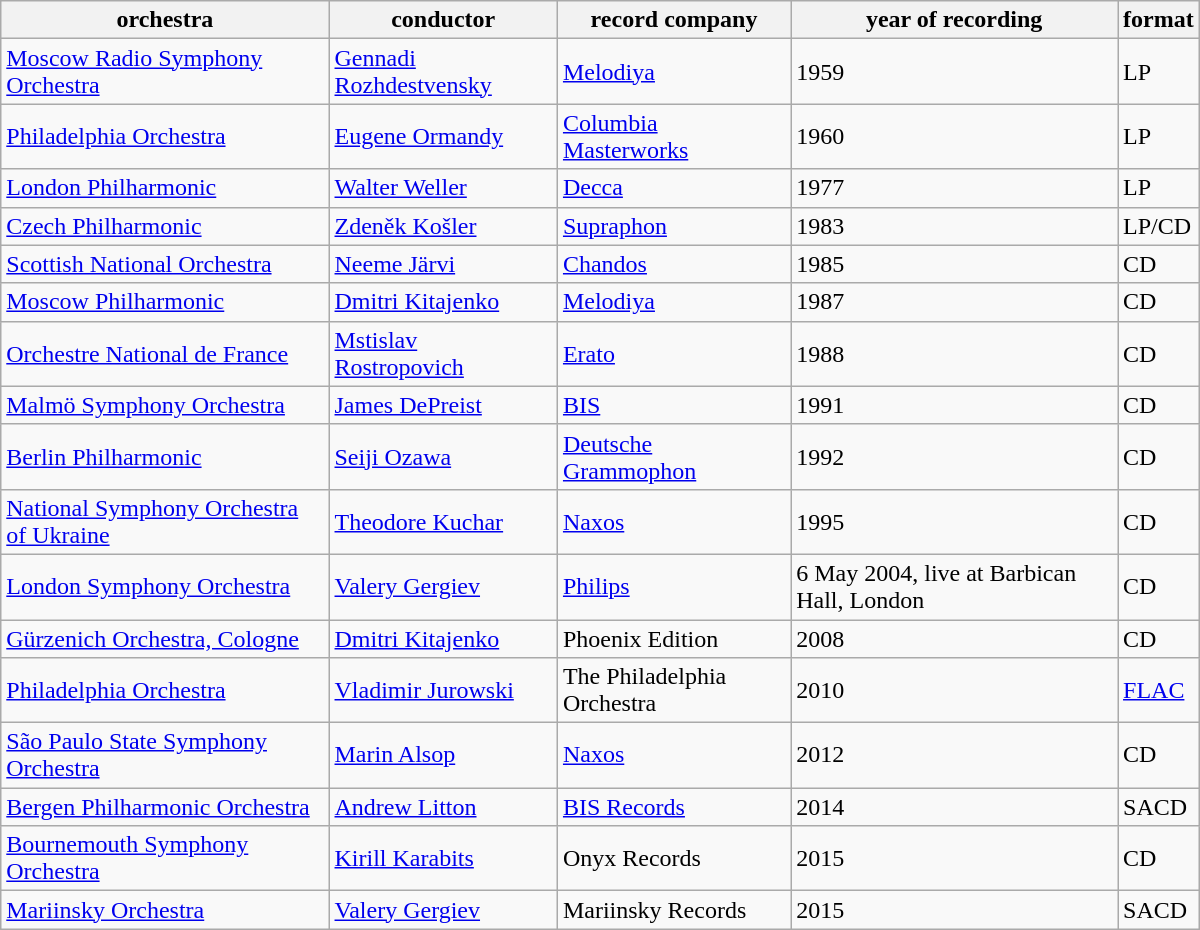<table class="wikitable" style="width:800px;">
<tr>
<th style="text-align:center;">orchestra</th>
<th style="text-align:center;">conductor</th>
<th style="text-align:center;">record company</th>
<th style="text-align:center;">year of recording</th>
<th style="text-align:center;">format</th>
</tr>
<tr>
<td><a href='#'>Moscow Radio Symphony Orchestra</a></td>
<td><a href='#'>Gennadi Rozhdestvensky</a></td>
<td><a href='#'>Melodiya</a></td>
<td>1959</td>
<td>LP</td>
</tr>
<tr>
<td><a href='#'>Philadelphia Orchestra</a></td>
<td><a href='#'>Eugene Ormandy</a></td>
<td><a href='#'>Columbia Masterworks</a></td>
<td>1960</td>
<td>LP</td>
</tr>
<tr>
<td><a href='#'>London Philharmonic</a></td>
<td><a href='#'>Walter Weller</a></td>
<td><a href='#'>Decca</a></td>
<td>1977</td>
<td>LP</td>
</tr>
<tr>
<td><a href='#'>Czech Philharmonic</a></td>
<td><a href='#'>Zdeněk Košler</a></td>
<td><a href='#'>Supraphon</a></td>
<td>1983</td>
<td>LP/CD</td>
</tr>
<tr>
<td><a href='#'>Scottish National Orchestra</a></td>
<td><a href='#'>Neeme Järvi</a></td>
<td><a href='#'>Chandos</a></td>
<td>1985</td>
<td>CD</td>
</tr>
<tr>
<td><a href='#'>Moscow Philharmonic</a></td>
<td><a href='#'>Dmitri Kitajenko</a></td>
<td><a href='#'>Melodiya</a></td>
<td>1987</td>
<td>CD</td>
</tr>
<tr>
<td><a href='#'>Orchestre National de France</a></td>
<td><a href='#'>Mstislav Rostropovich</a></td>
<td><a href='#'>Erato</a></td>
<td>1988</td>
<td>CD</td>
</tr>
<tr>
<td><a href='#'>Malmö Symphony Orchestra</a></td>
<td><a href='#'>James DePreist</a></td>
<td><a href='#'>BIS</a></td>
<td>1991</td>
<td>CD</td>
</tr>
<tr>
<td><a href='#'>Berlin Philharmonic</a></td>
<td><a href='#'>Seiji Ozawa</a></td>
<td><a href='#'>Deutsche Grammophon</a></td>
<td>1992</td>
<td>CD</td>
</tr>
<tr>
<td><a href='#'>National Symphony Orchestra of Ukraine</a></td>
<td><a href='#'>Theodore Kuchar</a></td>
<td><a href='#'>Naxos</a></td>
<td>1995</td>
<td>CD</td>
</tr>
<tr>
<td><a href='#'>London Symphony Orchestra</a></td>
<td><a href='#'>Valery Gergiev</a></td>
<td><a href='#'>Philips</a></td>
<td>6 May 2004, live at Barbican Hall, London</td>
<td>CD</td>
</tr>
<tr>
<td><a href='#'>Gürzenich Orchestra, Cologne</a></td>
<td><a href='#'>Dmitri Kitajenko</a></td>
<td>Phoenix Edition</td>
<td>2008</td>
<td>CD</td>
</tr>
<tr>
<td><a href='#'>Philadelphia Orchestra</a></td>
<td><a href='#'>Vladimir Jurowski</a></td>
<td>The Philadelphia Orchestra</td>
<td>2010</td>
<td><a href='#'>FLAC</a></td>
</tr>
<tr>
<td><a href='#'>São Paulo State Symphony Orchestra</a></td>
<td><a href='#'>Marin Alsop</a></td>
<td><a href='#'>Naxos</a></td>
<td>2012</td>
<td>CD</td>
</tr>
<tr>
<td><a href='#'>Bergen Philharmonic Orchestra</a></td>
<td><a href='#'>Andrew Litton</a></td>
<td><a href='#'>BIS Records</a></td>
<td>2014</td>
<td>SACD</td>
</tr>
<tr>
<td><a href='#'>Bournemouth Symphony Orchestra</a></td>
<td><a href='#'>Kirill Karabits</a></td>
<td>Onyx Records</td>
<td>2015</td>
<td>CD</td>
</tr>
<tr>
<td><a href='#'>Mariinsky Orchestra</a></td>
<td><a href='#'>Valery Gergiev</a></td>
<td>Mariinsky Records</td>
<td>2015</td>
<td>SACD</td>
</tr>
</table>
